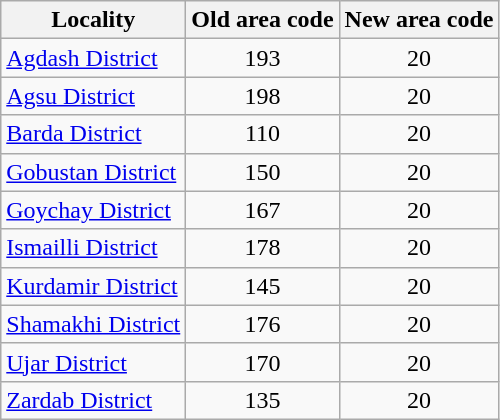<table class="wikitable">
<tr>
<th>Locality</th>
<th>Old area code</th>
<th>New area code</th>
</tr>
<tr>
<td><a href='#'>Agdash District</a></td>
<td align="center">193</td>
<td align="center">20</td>
</tr>
<tr>
<td><a href='#'>Agsu District</a></td>
<td align="center">198</td>
<td align="center">20</td>
</tr>
<tr>
<td><a href='#'>Barda District</a></td>
<td align="center">110</td>
<td align="center">20</td>
</tr>
<tr>
<td><a href='#'>Gobustan District</a></td>
<td align="center">150</td>
<td align="center">20</td>
</tr>
<tr>
<td><a href='#'>Goychay District</a></td>
<td align="center">167</td>
<td align="center">20</td>
</tr>
<tr>
<td><a href='#'>Ismailli District</a></td>
<td align="center">178</td>
<td align="center">20</td>
</tr>
<tr>
<td><a href='#'>Kurdamir District</a></td>
<td align="center">145</td>
<td align="center">20</td>
</tr>
<tr>
<td><a href='#'>Shamakhi District</a></td>
<td align="center">176</td>
<td align="center">20</td>
</tr>
<tr>
<td><a href='#'>Ujar District</a></td>
<td align="center">170</td>
<td align="center">20</td>
</tr>
<tr>
<td><a href='#'>Zardab District</a></td>
<td align="center">135</td>
<td align="center">20</td>
</tr>
</table>
